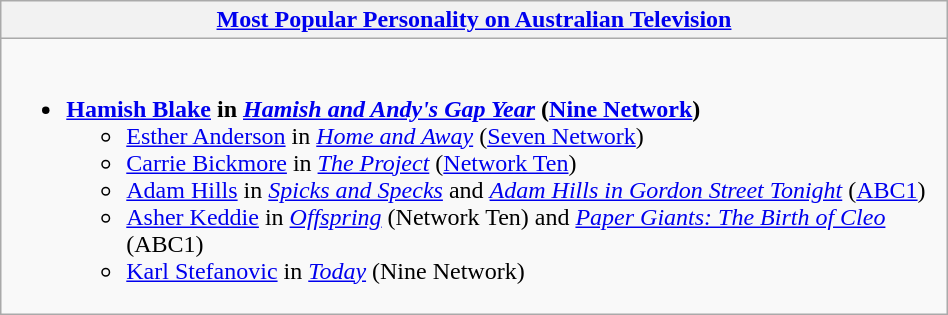<table class=wikitable width="50%">
<tr>
<th width="25%"><a href='#'>Most Popular Personality on Australian Television</a></th>
</tr>
<tr>
<td valign="top"><br><ul><li><strong><a href='#'>Hamish Blake</a> in <em><a href='#'>Hamish and Andy's Gap Year</a></em> (<a href='#'>Nine Network</a>)</strong><ul><li><a href='#'>Esther Anderson</a> in <em><a href='#'>Home and Away</a></em> (<a href='#'>Seven Network</a>)</li><li><a href='#'>Carrie Bickmore</a> in <em><a href='#'>The Project</a></em> (<a href='#'>Network Ten</a>)</li><li><a href='#'>Adam Hills</a> in <em><a href='#'>Spicks and Specks</a></em> and <em><a href='#'>Adam Hills in Gordon Street Tonight</a></em> (<a href='#'>ABC1</a>)</li><li><a href='#'>Asher Keddie</a> in <em><a href='#'>Offspring</a></em> (Network Ten) and <em><a href='#'>Paper Giants: The Birth of Cleo</a></em> (ABC1)</li><li><a href='#'>Karl Stefanovic</a> in <em><a href='#'>Today</a></em> (Nine Network)</li></ul></li></ul></td>
</tr>
</table>
